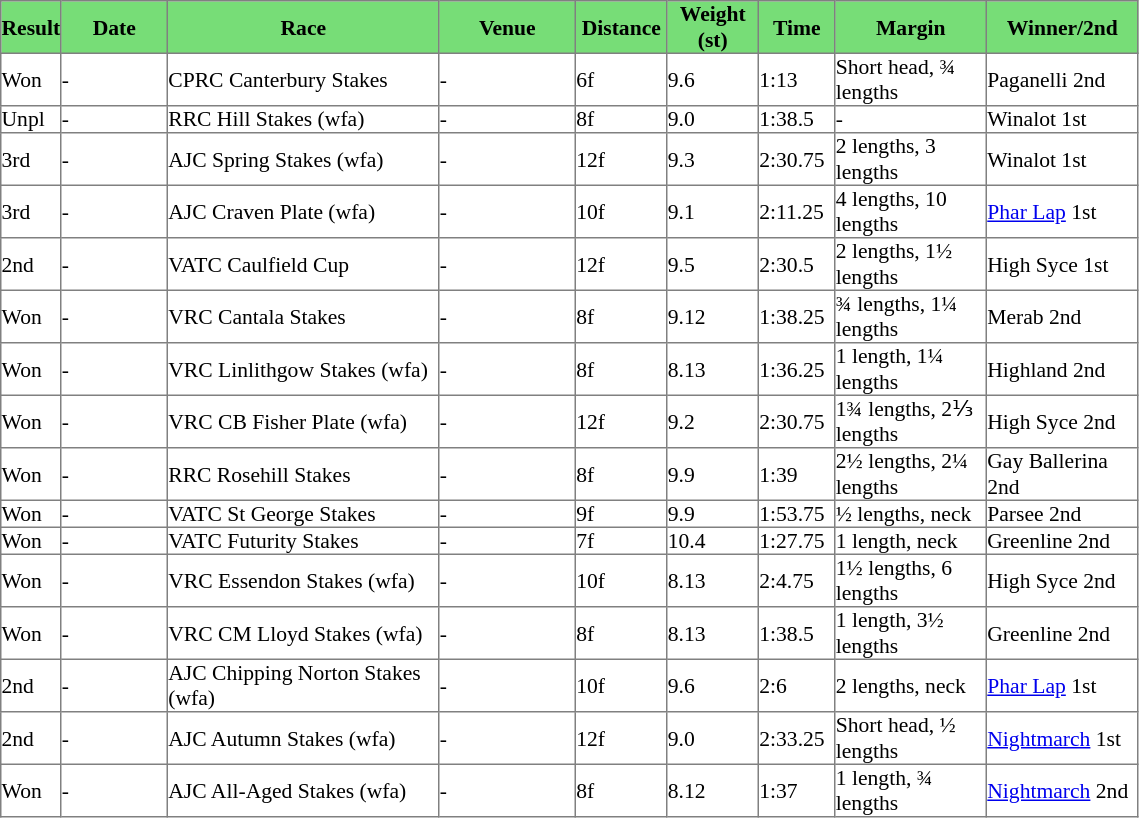<table class = "sortable" | border="1" cellpadding="0" style="border-collapse: collapse; font-size:90%">
<tr bgcolor="#77dd77" align="center">
<td width="36px"><strong>Result</strong></td>
<td width="70px"><strong>Date</strong></td>
<td width="180px"><strong>Race</strong></td>
<td width="90px"><strong>Venue</strong></td>
<td width="60px"><strong>Distance</strong></td>
<td width="60px"><strong>Weight (st)</strong></td>
<td width="50px"><strong>Time</strong></td>
<td width="100px"><strong>Margin</strong></td>
<td width="100px"><strong>Winner/2nd</strong></td>
</tr>
<tr>
<td>Won</td>
<td>-</td>
<td>CPRC Canterbury Stakes</td>
<td>-</td>
<td>6f</td>
<td>9.6</td>
<td>1:13</td>
<td>Short head, ¾ lengths</td>
<td>Paganelli 2nd</td>
</tr>
<tr>
<td>Unpl</td>
<td>-</td>
<td>RRC Hill Stakes (wfa)</td>
<td>-</td>
<td>8f</td>
<td>9.0</td>
<td>1:38.5</td>
<td>-</td>
<td>Winalot 1st</td>
</tr>
<tr>
<td>3rd</td>
<td>-</td>
<td>AJC Spring Stakes (wfa)</td>
<td>-</td>
<td>12f</td>
<td>9.3</td>
<td>2:30.75</td>
<td>2 lengths, 3 lengths</td>
<td>Winalot 1st</td>
</tr>
<tr>
<td>3rd</td>
<td>-</td>
<td>AJC Craven Plate (wfa)</td>
<td>-</td>
<td>10f</td>
<td>9.1</td>
<td>2:11.25</td>
<td>4 lengths, 10 lengths</td>
<td><a href='#'>Phar Lap</a> 1st</td>
</tr>
<tr>
<td>2nd</td>
<td>-</td>
<td>VATC Caulfield Cup</td>
<td>-</td>
<td>12f</td>
<td>9.5</td>
<td>2:30.5</td>
<td>2 lengths, 1½ lengths</td>
<td>High Syce 1st</td>
</tr>
<tr>
<td>Won</td>
<td>-</td>
<td>VRC Cantala Stakes</td>
<td>-</td>
<td>8f</td>
<td>9.12</td>
<td>1:38.25</td>
<td>¾ lengths, 1¼ lengths</td>
<td>Merab 2nd</td>
</tr>
<tr>
<td>Won</td>
<td>-</td>
<td>VRC Linlithgow Stakes (wfa)</td>
<td>-</td>
<td>8f</td>
<td>8.13</td>
<td>1:36.25</td>
<td>1 length, 1¼ lengths</td>
<td>Highland 2nd</td>
</tr>
<tr>
<td>Won</td>
<td>-</td>
<td>VRC CB Fisher Plate (wfa)</td>
<td>-</td>
<td>12f</td>
<td>9.2</td>
<td>2:30.75</td>
<td>1¾ lengths, 2⅓ lengths</td>
<td>High Syce 2nd</td>
</tr>
<tr>
<td>Won</td>
<td>-</td>
<td>RRC Rosehill Stakes</td>
<td>-</td>
<td>8f</td>
<td>9.9</td>
<td>1:39</td>
<td>2½ lengths, 2¼ lengths</td>
<td>Gay Ballerina 2nd</td>
</tr>
<tr>
<td>Won</td>
<td>-</td>
<td>VATC St George Stakes</td>
<td>-</td>
<td>9f</td>
<td>9.9</td>
<td>1:53.75</td>
<td>½ lengths, neck</td>
<td>Parsee 2nd</td>
</tr>
<tr>
<td>Won</td>
<td>-</td>
<td>VATC Futurity Stakes</td>
<td>-</td>
<td>7f</td>
<td>10.4</td>
<td>1:27.75</td>
<td>1 length, neck</td>
<td>Greenline 2nd</td>
</tr>
<tr>
<td>Won</td>
<td>-</td>
<td>VRC Essendon Stakes (wfa)</td>
<td>-</td>
<td>10f</td>
<td>8.13</td>
<td>2:4.75</td>
<td>1½ lengths, 6 lengths</td>
<td>High Syce 2nd</td>
</tr>
<tr>
<td>Won</td>
<td>-</td>
<td>VRC CM Lloyd Stakes (wfa)</td>
<td>-</td>
<td>8f</td>
<td>8.13</td>
<td>1:38.5</td>
<td>1 length, 3½ lengths</td>
<td>Greenline 2nd</td>
</tr>
<tr>
<td>2nd</td>
<td>-</td>
<td>AJC Chipping Norton Stakes (wfa)</td>
<td>-</td>
<td>10f</td>
<td>9.6</td>
<td>2:6</td>
<td>2 lengths, neck</td>
<td><a href='#'>Phar Lap</a> 1st</td>
</tr>
<tr>
<td>2nd</td>
<td>-</td>
<td>AJC Autumn Stakes (wfa)</td>
<td>-</td>
<td>12f</td>
<td>9.0</td>
<td>2:33.25</td>
<td>Short head, ½ lengths</td>
<td><a href='#'>Nightmarch</a> 1st</td>
</tr>
<tr>
<td>Won</td>
<td>-</td>
<td>AJC All-Aged Stakes (wfa)</td>
<td>-</td>
<td>8f</td>
<td>8.12</td>
<td>1:37</td>
<td>1 length, ¾ lengths</td>
<td><a href='#'>Nightmarch</a> 2nd</td>
</tr>
</table>
